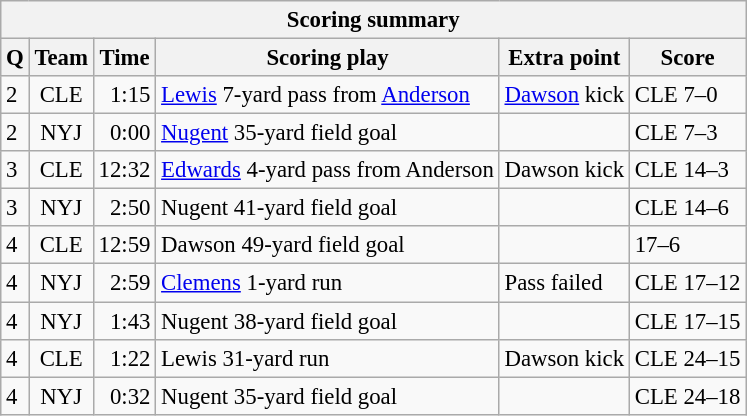<table class="wikitable" style="font-size: 95%;">
<tr>
<th colspan=6>Scoring summary</th>
</tr>
<tr>
<th>Q</th>
<th>Team</th>
<th>Time</th>
<th>Scoring play</th>
<th>Extra point</th>
<th>Score</th>
</tr>
<tr>
<td>2</td>
<td align=center>CLE</td>
<td align=right>1:15</td>
<td><a href='#'>Lewis</a> 7-yard pass from <a href='#'>Anderson</a></td>
<td><a href='#'>Dawson</a> kick</td>
<td>CLE 7–0</td>
</tr>
<tr>
<td>2</td>
<td align=center>NYJ</td>
<td align=right>0:00</td>
<td><a href='#'>Nugent</a> 35-yard field goal</td>
<td></td>
<td>CLE 7–3</td>
</tr>
<tr>
<td>3</td>
<td align=center>CLE</td>
<td align=right>12:32</td>
<td><a href='#'>Edwards</a> 4-yard pass from Anderson</td>
<td>Dawson kick</td>
<td>CLE 14–3</td>
</tr>
<tr>
<td>3</td>
<td align=center>NYJ</td>
<td align=right>2:50</td>
<td>Nugent 41-yard field goal</td>
<td></td>
<td>CLE 14–6</td>
</tr>
<tr>
<td>4</td>
<td align=center>CLE</td>
<td align=right>12:59</td>
<td>Dawson 49-yard field goal</td>
<td></td>
<td>17–6</td>
</tr>
<tr>
<td>4</td>
<td align=center>NYJ</td>
<td align=right>2:59</td>
<td><a href='#'>Clemens</a> 1-yard run</td>
<td>Pass failed</td>
<td>CLE 17–12</td>
</tr>
<tr>
<td>4</td>
<td align=center>NYJ</td>
<td align=right>1:43</td>
<td>Nugent 38-yard field goal</td>
<td></td>
<td>CLE 17–15</td>
</tr>
<tr>
<td>4</td>
<td align=center>CLE</td>
<td align=right>1:22</td>
<td>Lewis 31-yard run</td>
<td>Dawson kick</td>
<td>CLE 24–15</td>
</tr>
<tr>
<td>4</td>
<td align=center>NYJ</td>
<td align=right>0:32</td>
<td>Nugent 35-yard field goal</td>
<td></td>
<td>CLE 24–18</td>
</tr>
</table>
